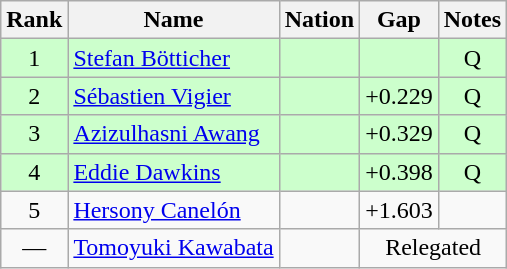<table class="wikitable sortable" style="text-align:center">
<tr>
<th>Rank</th>
<th>Name</th>
<th>Nation</th>
<th>Gap</th>
<th>Notes</th>
</tr>
<tr bgcolor=ccffcc>
<td>1</td>
<td align=left><a href='#'>Stefan Bötticher</a></td>
<td align=left></td>
<td></td>
<td>Q</td>
</tr>
<tr bgcolor=ccffcc>
<td>2</td>
<td align=left><a href='#'>Sébastien Vigier</a></td>
<td align=left></td>
<td>+0.229</td>
<td>Q</td>
</tr>
<tr bgcolor=ccffcc>
<td>3</td>
<td align=left><a href='#'>Azizulhasni Awang</a></td>
<td align=left></td>
<td>+0.329</td>
<td>Q</td>
</tr>
<tr bgcolor=ccffcc>
<td>4</td>
<td align=left><a href='#'>Eddie Dawkins</a></td>
<td align=left></td>
<td>+0.398</td>
<td>Q</td>
</tr>
<tr>
<td>5</td>
<td align=left><a href='#'>Hersony Canelón</a></td>
<td align=left></td>
<td>+1.603</td>
<td></td>
</tr>
<tr>
<td>—</td>
<td align=left><a href='#'>Tomoyuki Kawabata</a></td>
<td align=left></td>
<td colspan=2>Relegated</td>
</tr>
</table>
